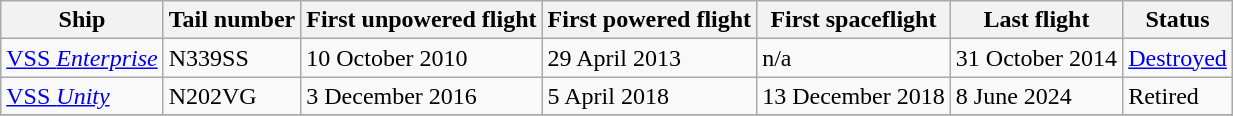<table class="wikitable">
<tr>
<th>Ship</th>
<th>Tail number</th>
<th>First unpowered flight</th>
<th>First powered flight</th>
<th>First spaceflight</th>
<th>Last flight</th>
<th>Status</th>
</tr>
<tr>
<td><a href='#'>VSS <em>Enterprise</em></a></td>
<td>N339SS</td>
<td>10 October 2010</td>
<td>29 April 2013</td>
<td>n/a</td>
<td>31 October 2014</td>
<td><a href='#'>Destroyed</a></td>
</tr>
<tr>
<td><a href='#'>VSS <em>Unity</em></a></td>
<td>N202VG</td>
<td>3 December 2016 </td>
<td>5 April 2018</td>
<td>13 December 2018</td>
<td>8 June 2024</td>
<td>Retired</td>
</tr>
<tr>
</tr>
</table>
